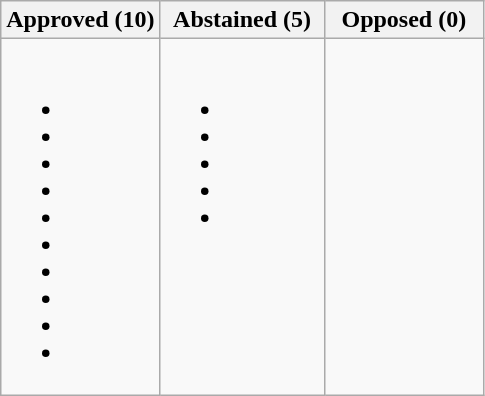<table class=wikitable>
<tr>
<th width="33%">Approved (10)</th>
<th width="34%">Abstained (5)</th>
<th width="33%">Opposed (0)</th>
</tr>
<tr valign=top>
<td><br><ul><li></li><li></li><li><strong></strong></li><li></li><li></li><li></li><li></li><li></li><li><strong></strong></li><li><strong></strong></li></ul></td>
<td><br><ul><li></li><li><strong></strong></li><li></li><li></li><li><strong></strong></li></ul></td>
<td></td>
</tr>
</table>
